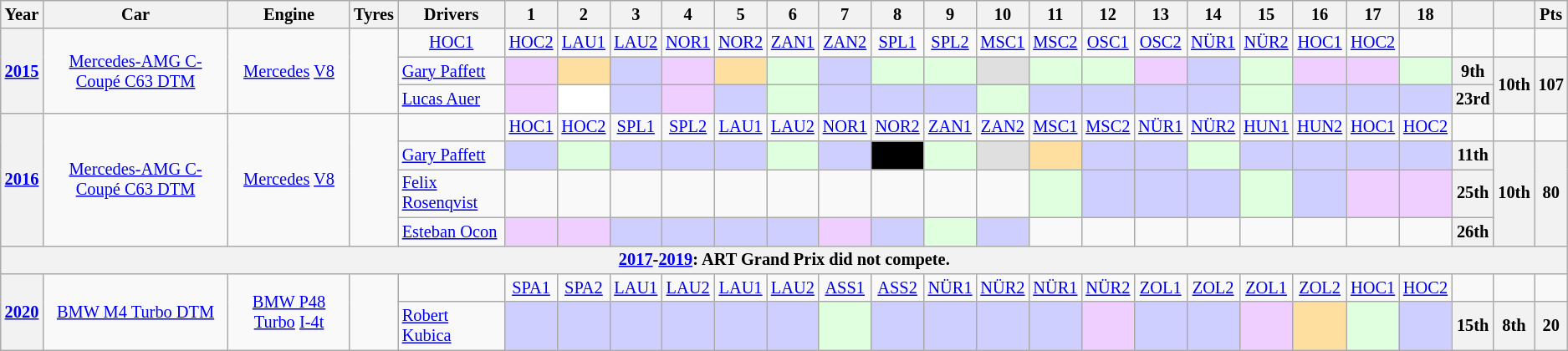<table class="wikitable" style="text-align:center; font-size:85%">
<tr>
<th>Year</th>
<th>Car</th>
<th>Engine</th>
<th>Tyres</th>
<th>Drivers</th>
<th>1</th>
<th>2</th>
<th>3</th>
<th>4</th>
<th>5</th>
<th>6</th>
<th>7</th>
<th>8</th>
<th>9</th>
<th>10</th>
<th>11</th>
<th>12</th>
<th>13</th>
<th>14</th>
<th>15</th>
<th>16</th>
<th>17</th>
<th>18</th>
<th></th>
<th></th>
<th>Pts</th>
</tr>
<tr>
<th rowspan=3><a href='#'>2015</a></th>
<td rowspan=3><a href='#'>Mercedes-AMG C-Coupé C63 DTM</a></td>
<td rowspan=3><a href='#'>Mercedes</a> <a href='#'>V8</a></td>
<td rowspan=3></td>
<td><a href='#'>HOC1</a></td>
<td><a href='#'>HOC2</a></td>
<td><a href='#'>LAU1</a></td>
<td><a href='#'>LAU2</a></td>
<td><a href='#'>NOR1</a></td>
<td><a href='#'>NOR2</a></td>
<td><a href='#'>ZAN1</a></td>
<td><a href='#'>ZAN2</a></td>
<td><a href='#'>SPL1</a></td>
<td><a href='#'>SPL2</a></td>
<td><a href='#'>MSC1</a></td>
<td><a href='#'>MSC2</a></td>
<td><a href='#'>OSC1</a></td>
<td><a href='#'>OSC2</a></td>
<td><a href='#'>NÜR1</a></td>
<td><a href='#'>NÜR2</a></td>
<td><a href='#'>HOC1</a></td>
<td><a href='#'>HOC2</a></td>
<td></td>
<td></td>
<td></td>
<td></td>
</tr>
<tr>
<td align=left> <a href='#'>Gary Paffett</a></td>
<td style="background:#EFCFFF;"></td>
<td style="background:#FFDF9F;"></td>
<td style="background:#CFCFFF;"></td>
<td style="background:#EFCFFF;"></td>
<td style="background:#FFDF9F;"></td>
<td style="background:#DFFFDF;"></td>
<td style="background:#CFCFFF;"></td>
<td style="background:#DFFFDF;"></td>
<td style="background:#DFFFDF;"></td>
<td style="background:#DFDFDF;"></td>
<td style="background:#DFFFDF;"></td>
<td style="background:#DFFFDF;"></td>
<td style="background:#EFCFFF;"></td>
<td style="background:#CFCFFF;"></td>
<td style="background:#DFFFDF;"></td>
<td style="background:#EFCFFF;"></td>
<td style="background:#EFCFFF;"></td>
<td style="background:#DFFFDF;"></td>
<th>9th</th>
<th rowspan=2>10th</th>
<th rowspan=2>107</th>
</tr>
<tr>
<td align=left> <a href='#'>Lucas Auer</a></td>
<td style="background:#EFCFFF;"></td>
<td style="background:#FFFFFF;"></td>
<td style="background:#CFCFFF;"></td>
<td style="background:#EFCFFF;"></td>
<td style="background:#CFCFFF;"></td>
<td style="background:#DFFFDF;"></td>
<td style="background:#CFCFFF;"></td>
<td style="background:#CFCFFF;"></td>
<td style="background:#CFCFFF;"></td>
<td style="background:#DFFFDF;"></td>
<td style="background:#CFCFFF;"></td>
<td style="background:#CFCFFF;"></td>
<td style="background:#CFCFFF;"></td>
<td style="background:#CFCFFF;"></td>
<td style="background:#DFFFDF;"></td>
<td style="background:#CFCFFF;"></td>
<td style="background:#CFCFFF;"></td>
<td style="background:#CFCFFF;"></td>
<th>23rd</th>
</tr>
<tr>
<th rowspan=4><a href='#'>2016</a></th>
<td rowspan=4><a href='#'>Mercedes-AMG C-Coupé C63 DTM</a></td>
<td rowspan=4><a href='#'>Mercedes</a> <a href='#'>V8</a></td>
<td rowspan=4></td>
<td></td>
<td><a href='#'>HOC1</a></td>
<td><a href='#'>HOC2</a></td>
<td><a href='#'>SPL1</a></td>
<td><a href='#'>SPL2</a></td>
<td><a href='#'>LAU1</a></td>
<td><a href='#'>LAU2</a></td>
<td><a href='#'>NOR1</a></td>
<td><a href='#'>NOR2</a></td>
<td><a href='#'>ZAN1</a></td>
<td><a href='#'>ZAN2</a></td>
<td><a href='#'>MSC1</a></td>
<td><a href='#'>MSC2</a></td>
<td><a href='#'>NÜR1</a></td>
<td><a href='#'>NÜR2</a></td>
<td><a href='#'>HUN1</a></td>
<td><a href='#'>HUN2</a></td>
<td><a href='#'>HOC1</a></td>
<td><a href='#'>HOC2</a></td>
<td></td>
<td></td>
<td></td>
</tr>
<tr>
<td align=left> <a href='#'>Gary Paffett</a></td>
<td style="background:#CFCFFF;"></td>
<td style="background:#DFFFDF;"></td>
<td style="background:#CFCFFF;"></td>
<td style="background:#CFCFFF;"></td>
<td style="background:#CFCFFF;"></td>
<td style="background:#DFFFDF;"></td>
<td style="background:#CFCFFF;"></td>
<td style="background:#000000; color:white;"></td>
<td style="background:#DFFFDF;"></td>
<td style="background:#DFDFDF;"></td>
<td style="background:#FFDF9F;"></td>
<td style="background:#CFCFFF;"></td>
<td style="background:#CFCFFF;"></td>
<td style="background:#DFFFDF;"></td>
<td style="background:#CFCFFF;"></td>
<td style="background:#CFCFFF;"></td>
<td style="background:#CFCFFF;"></td>
<td style="background:#CFCFFF;"></td>
<th>11th</th>
<th rowspan=3>10th</th>
<th rowspan=3>80</th>
</tr>
<tr>
<td align="left"> <a href='#'>Felix Rosenqvist</a></td>
<td></td>
<td></td>
<td></td>
<td></td>
<td></td>
<td></td>
<td></td>
<td></td>
<td></td>
<td></td>
<td style="background:#DFFFDF;"></td>
<td style="background:#CFCFFF;"></td>
<td style="background:#CFCFFF;"></td>
<td style="background:#CFCFFF;"></td>
<td style="background:#DFFFDF;"></td>
<td style="background:#CFCFFF;"></td>
<td style="background:#EFCFFF;"></td>
<td style="background:#EFCFFF;"></td>
<th>25th</th>
</tr>
<tr>
<td align=left> <a href='#'>Esteban Ocon</a></td>
<td style="background:#EFCFFF;"></td>
<td style="background:#EFCFFF;"></td>
<td style="background:#CFCFFF;"></td>
<td style="background:#CFCFFF;"></td>
<td style="background:#CFCFFF;"></td>
<td style="background:#CFCFFF;"></td>
<td style="background:#EFCFFF;"></td>
<td style="background:#CFCFFF;"></td>
<td style="background:#DFFFDF;"></td>
<td style="background:#CFCFFF;"></td>
<td></td>
<td></td>
<td></td>
<td></td>
<td></td>
<td></td>
<td></td>
<td></td>
<th>26th</th>
</tr>
<tr>
<th colspan="26"><a href='#'>2017</a>-<a href='#'>2019</a>: ART Grand Prix did not compete.</th>
</tr>
<tr>
<th rowspan=2><a href='#'>2020</a></th>
<td rowspan=2><a href='#'>BMW M4 Turbo DTM</a></td>
<td rowspan=2><a href='#'>BMW P48 Turbo</a> <a href='#'>I-4</a><a href='#'>t</a></td>
<td rowspan=2></td>
<td></td>
<td><a href='#'>SPA1</a></td>
<td><a href='#'>SPA2</a></td>
<td><a href='#'>LAU1</a></td>
<td><a href='#'>LAU2</a></td>
<td><a href='#'>LAU1</a></td>
<td><a href='#'>LAU2</a></td>
<td><a href='#'>ASS1</a></td>
<td><a href='#'>ASS2</a></td>
<td><a href='#'>NÜR1</a></td>
<td><a href='#'>NÜR2</a></td>
<td><a href='#'>NÜR1</a></td>
<td><a href='#'>NÜR2</a></td>
<td><a href='#'>ZOL1</a></td>
<td><a href='#'>ZOL2</a></td>
<td><a href='#'>ZOL1</a></td>
<td><a href='#'>ZOL2</a></td>
<td><a href='#'>HOC1</a></td>
<td><a href='#'>HOC2</a></td>
<td></td>
<td></td>
<td></td>
</tr>
<tr>
<td align=left> <a href='#'>Robert Kubica</a></td>
<td style="background:#CFCFFF;"></td>
<td style="background:#CFCFFF;"></td>
<td style="background:#CFCFFF;"></td>
<td style="background:#CFCFFF;"></td>
<td style="background:#CFCFFF;"></td>
<td style="background:#CFCFFF;"></td>
<td style="background:#DFFFDF;"></td>
<td style="background:#CFCFFF;"></td>
<td style="background:#CFCFFF;"></td>
<td style="background:#CFCFFF;"></td>
<td style="background:#CFCFFF;"></td>
<td style="background:#EFCFFF;"></td>
<td style="background:#CFCFFF;"></td>
<td style="background:#CFCFFF;"></td>
<td style="background:#EFCFFF;"></td>
<td style="background:#FFDF9F;"></td>
<td style="background:#DFFFDF;"></td>
<td style="background:#CFCFFF;"></td>
<th>15th</th>
<th>8th</th>
<th>20</th>
</tr>
</table>
